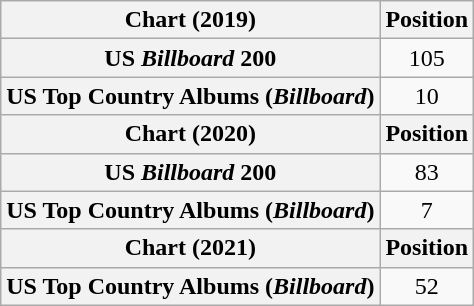<table class="wikitable plainrowheaders" style="text-align:center">
<tr>
<th scope="col">Chart (2019)</th>
<th scope="col">Position</th>
</tr>
<tr>
<th scope="row">US <em>Billboard</em> 200</th>
<td>105</td>
</tr>
<tr>
<th scope="row">US Top Country Albums (<em>Billboard</em>)</th>
<td>10</td>
</tr>
<tr>
<th scope="col">Chart (2020)</th>
<th scope="col">Position</th>
</tr>
<tr>
<th scope="row">US <em>Billboard</em> 200</th>
<td>83</td>
</tr>
<tr>
<th scope="row">US Top Country Albums (<em>Billboard</em>)</th>
<td>7</td>
</tr>
<tr>
<th scope="col">Chart (2021)</th>
<th scope="col">Position</th>
</tr>
<tr>
<th scope="row">US Top Country Albums (<em>Billboard</em>)</th>
<td>52</td>
</tr>
</table>
